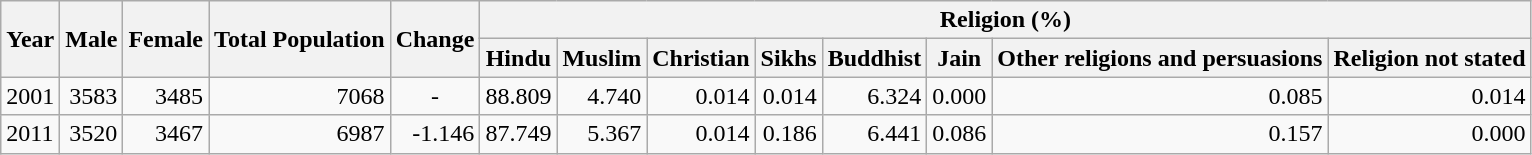<table class="wikitable">
<tr>
<th rowspan="2">Year</th>
<th rowspan="2">Male</th>
<th rowspan="2">Female</th>
<th rowspan="2">Total Population</th>
<th rowspan="2">Change</th>
<th colspan="8">Religion (%)</th>
</tr>
<tr>
<th>Hindu</th>
<th>Muslim</th>
<th>Christian</th>
<th>Sikhs</th>
<th>Buddhist</th>
<th>Jain</th>
<th>Other religions and persuasions</th>
<th>Religion not stated</th>
</tr>
<tr>
<td>2001</td>
<td style="text-align:right;">3583</td>
<td style="text-align:right;">3485</td>
<td style="text-align:right;">7068</td>
<td style="text-align:center;">-</td>
<td style="text-align:right;">88.809</td>
<td style="text-align:right;">4.740</td>
<td style="text-align:right;">0.014</td>
<td style="text-align:right;">0.014</td>
<td style="text-align:right;">6.324</td>
<td style="text-align:right;">0.000</td>
<td style="text-align:right;">0.085</td>
<td style="text-align:right;">0.014</td>
</tr>
<tr>
<td>2011</td>
<td style="text-align:right;">3520</td>
<td style="text-align:right;">3467</td>
<td style="text-align:right;">6987</td>
<td style="text-align:right;">-1.146</td>
<td style="text-align:right;">87.749</td>
<td style="text-align:right;">5.367</td>
<td style="text-align:right;">0.014</td>
<td style="text-align:right;">0.186</td>
<td style="text-align:right;">6.441</td>
<td style="text-align:right;">0.086</td>
<td style="text-align:right;">0.157</td>
<td style="text-align:right;">0.000</td>
</tr>
</table>
